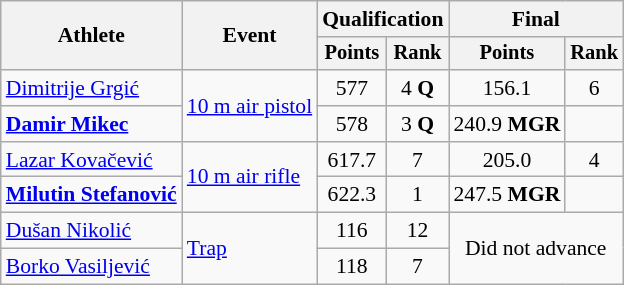<table class="wikitable" style="font-size:90%">
<tr>
<th rowspan="2">Athlete</th>
<th rowspan="2">Event</th>
<th colspan=2>Qualification</th>
<th colspan=2>Final</th>
</tr>
<tr style="font-size:95%">
<th>Points</th>
<th>Rank</th>
<th>Points</th>
<th>Rank</th>
</tr>
<tr align=center>
<td align=left><a href='#'>Dimitrije Grgić</a></td>
<td align=left rowspan=2><a href='#'>10 m air pistol</a></td>
<td>577</td>
<td>4 <strong>Q</strong></td>
<td>156.1</td>
<td>6</td>
</tr>
<tr align=center>
<td align=left><strong><a href='#'>Damir Mikec</a></strong></td>
<td>578</td>
<td>3 <strong>Q</strong></td>
<td>240.9 <strong>MGR</strong></td>
<td></td>
</tr>
<tr align=center>
<td align=left><a href='#'>Lazar Kovačević</a></td>
<td align=left rowspan=2><a href='#'>10 m air rifle</a></td>
<td>617.7</td>
<td>7</td>
<td>205.0</td>
<td>4</td>
</tr>
<tr align=center>
<td align=left><strong><a href='#'>Milutin Stefanović</a></strong></td>
<td>622.3</td>
<td>1</td>
<td>247.5 <strong>MGR</strong></td>
<td></td>
</tr>
<tr align=center>
<td align=left><a href='#'>Dušan Nikolić</a></td>
<td align=left rowspan=2><a href='#'>Trap</a></td>
<td>116</td>
<td>12</td>
<td rowspan=2 colspan=2>Did not advance</td>
</tr>
<tr align=center>
<td align=left><a href='#'>Borko Vasiljević</a></td>
<td>118</td>
<td>7</td>
</tr>
</table>
